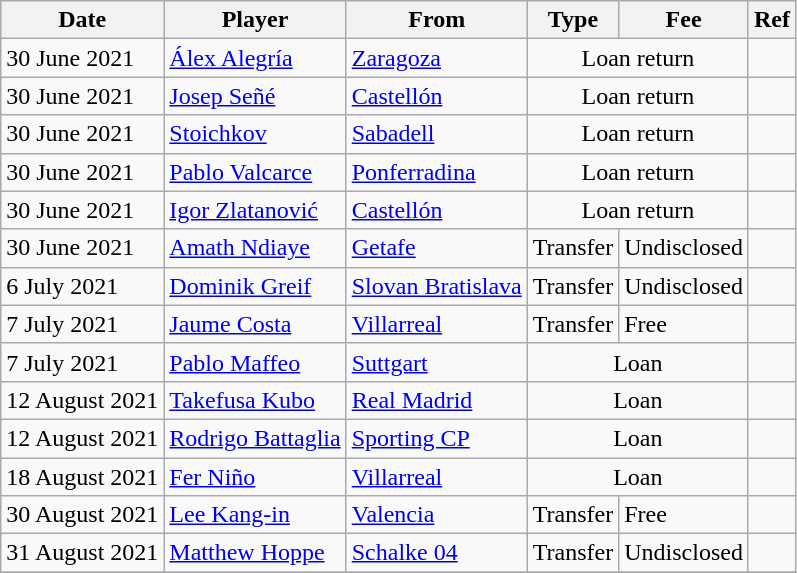<table class="wikitable">
<tr>
<th>Date</th>
<th>Player</th>
<th>From</th>
<th>Type</th>
<th>Fee</th>
<th>Ref</th>
</tr>
<tr>
<td>30 June 2021</td>
<td> <a href='#'>Álex Alegría</a></td>
<td><a href='#'>Zaragoza</a></td>
<td align=center colspan=2>Loan return</td>
<td align=center></td>
</tr>
<tr>
<td>30 June 2021</td>
<td> <a href='#'>Josep Señé</a></td>
<td><a href='#'>Castellón</a></td>
<td align=center colspan=2>Loan return</td>
<td align=center></td>
</tr>
<tr>
<td>30 June 2021</td>
<td> <a href='#'>Stoichkov</a></td>
<td><a href='#'>Sabadell</a></td>
<td align=center colspan=2>Loan return</td>
<td align=center></td>
</tr>
<tr>
<td>30 June 2021</td>
<td> <a href='#'>Pablo Valcarce</a></td>
<td><a href='#'>Ponferradina</a></td>
<td align=center colspan=2>Loan return</td>
<td align=center></td>
</tr>
<tr>
<td>30 June 2021</td>
<td> <a href='#'>Igor Zlatanović</a></td>
<td><a href='#'>Castellón</a></td>
<td align=center colspan=2>Loan return</td>
<td align=center></td>
</tr>
<tr>
<td>30 June 2021</td>
<td> <a href='#'>Amath Ndiaye</a></td>
<td><a href='#'>Getafe</a></td>
<td>Transfer</td>
<td>Undisclosed</td>
<td align=center></td>
</tr>
<tr>
<td>6 July 2021</td>
<td> <a href='#'>Dominik Greif</a></td>
<td> <a href='#'>Slovan Bratislava</a></td>
<td>Transfer</td>
<td>Undisclosed</td>
<td align=center></td>
</tr>
<tr>
<td>7 July 2021</td>
<td> <a href='#'>Jaume Costa</a></td>
<td><a href='#'>Villarreal</a></td>
<td>Transfer</td>
<td>Free</td>
<td align=center></td>
</tr>
<tr>
<td>7 July 2021</td>
<td> <a href='#'>Pablo Maffeo</a></td>
<td> <a href='#'>Suttgart</a></td>
<td align=center colspan=2>Loan</td>
<td align=center></td>
</tr>
<tr>
<td>12 August 2021</td>
<td> <a href='#'>Takefusa Kubo</a></td>
<td><a href='#'>Real Madrid</a></td>
<td align=center colspan=2>Loan</td>
<td align=center></td>
</tr>
<tr>
<td>12 August 2021</td>
<td> <a href='#'>Rodrigo Battaglia</a></td>
<td> <a href='#'>Sporting CP</a></td>
<td align=center colspan=2>Loan</td>
<td align=center></td>
</tr>
<tr>
<td>18 August 2021</td>
<td> <a href='#'>Fer Niño</a></td>
<td><a href='#'>Villarreal</a></td>
<td align=center colspan=2>Loan</td>
<td align=center></td>
</tr>
<tr>
<td>30 August 2021</td>
<td> <a href='#'>Lee Kang-in</a></td>
<td><a href='#'>Valencia</a></td>
<td>Transfer</td>
<td>Free</td>
<td align=center></td>
</tr>
<tr>
<td>31 August 2021</td>
<td> <a href='#'>Matthew Hoppe</a></td>
<td> <a href='#'>Schalke 04</a></td>
<td>Transfer</td>
<td>Undisclosed</td>
<td align=center></td>
</tr>
<tr>
</tr>
</table>
